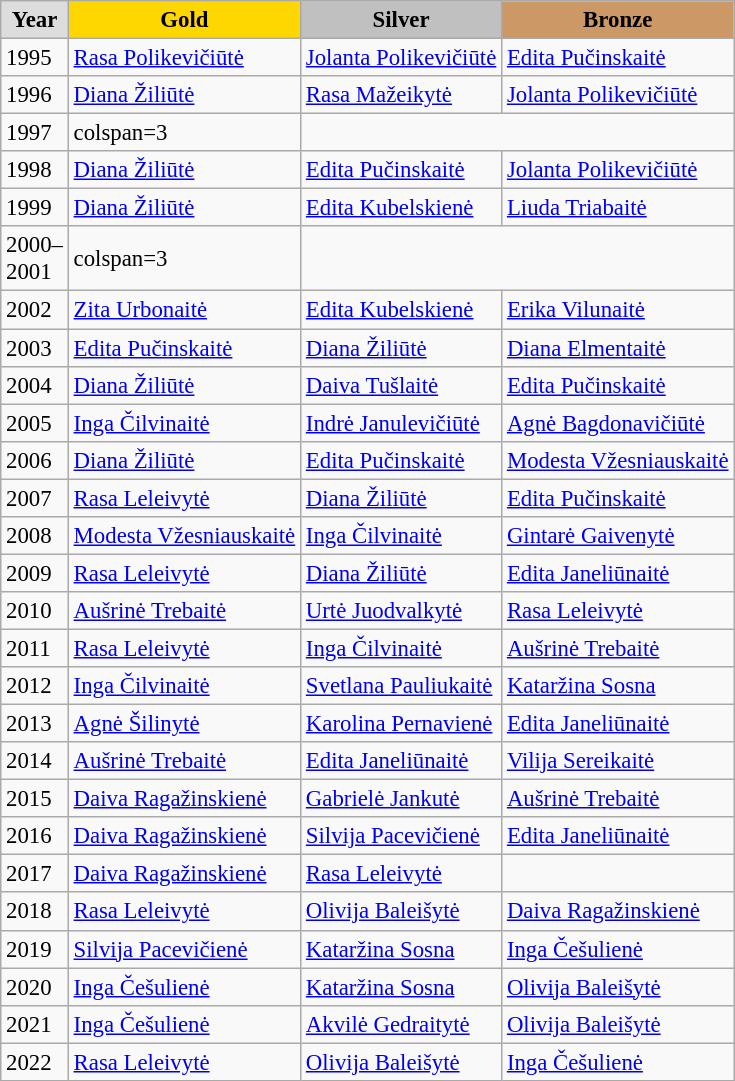<table class="wikitable sortable" style="font-size:95%">
<tr style="text-align:center; background:#e4e4e4; font-weight:bold;">
<td style="background:#ddd; ">Year</td>
<td style="background:gold; ">Gold</td>
<td style="background:silver; ">Silver</td>
<td style="background:#c96; ">Bronze</td>
</tr>
<tr>
<td>1995</td>
<td><a href='#'>Rasa Polikevičiūtė</a></td>
<td><a href='#'>Jolanta Polikevičiūtė</a></td>
<td><a href='#'>Edita Pučinskaitė</a></td>
</tr>
<tr>
<td>1996</td>
<td><a href='#'>Diana Žiliūtė</a></td>
<td><a href='#'>Rasa Mažeikytė</a></td>
<td><a href='#'>Jolanta Polikevičiūtė</a></td>
</tr>
<tr>
<td>1997</td>
<td>colspan=3 </td>
</tr>
<tr>
<td>1998</td>
<td><a href='#'>Diana Žiliūtė</a></td>
<td><a href='#'>Edita Pučinskaitė</a></td>
<td><a href='#'>Jolanta Polikevičiūtė</a></td>
</tr>
<tr>
<td>1999</td>
<td><a href='#'>Diana Žiliūtė</a></td>
<td><a href='#'>Edita Kubelskienė</a></td>
<td><a href='#'>Liuda Triabaitė</a></td>
</tr>
<tr>
<td>2000–<br>2001</td>
<td>colspan=3 </td>
</tr>
<tr>
<td>2002</td>
<td><a href='#'>Zita Urbonaitė</a></td>
<td><a href='#'>Edita Kubelskienė</a></td>
<td><a href='#'>Erika Vilunaitė</a></td>
</tr>
<tr>
<td>2003</td>
<td><a href='#'>Edita Pučinskaitė</a></td>
<td><a href='#'>Diana Žiliūtė</a></td>
<td><a href='#'>Diana Elmentaitė</a></td>
</tr>
<tr>
<td>2004</td>
<td><a href='#'>Diana Žiliūtė</a></td>
<td><a href='#'>Daiva Tušlaitė</a></td>
<td><a href='#'>Edita Pučinskaitė</a></td>
</tr>
<tr>
<td>2005</td>
<td><a href='#'>Inga Čilvinaitė</a></td>
<td><a href='#'>Indrė Janulevičiūtė</a></td>
<td><a href='#'>Agnė Bagdonavičiūtė</a></td>
</tr>
<tr>
<td>2006</td>
<td><a href='#'>Diana Žiliūtė</a></td>
<td><a href='#'>Edita Pučinskaitė</a></td>
<td><a href='#'>Modesta Vžesniauskaitė</a></td>
</tr>
<tr>
<td>2007</td>
<td><a href='#'>Rasa Leleivytė</a></td>
<td><a href='#'>Diana Žiliūtė</a></td>
<td><a href='#'>Edita Pučinskaitė</a></td>
</tr>
<tr>
<td>2008</td>
<td><a href='#'>Modesta Vžesniauskaitė</a></td>
<td><a href='#'>Inga Čilvinaitė</a></td>
<td><a href='#'>Gintarė Gaivenytė</a></td>
</tr>
<tr>
<td>2009</td>
<td><a href='#'>Rasa Leleivytė</a></td>
<td><a href='#'>Diana Žiliūtė</a></td>
<td><a href='#'>Edita Janeliūnaitė</a></td>
</tr>
<tr>
<td>2010</td>
<td><a href='#'>Aušrinė Trebaitė</a></td>
<td><a href='#'>Urtė Juodvalkytė</a></td>
<td><a href='#'>Rasa Leleivytė</a></td>
</tr>
<tr>
<td>2011</td>
<td><a href='#'>Rasa Leleivytė</a></td>
<td><a href='#'>Inga Čilvinaitė</a></td>
<td><a href='#'>Aušrinė Trebaitė</a></td>
</tr>
<tr>
<td>2012</td>
<td><a href='#'>Inga Čilvinaitė</a></td>
<td><a href='#'>Svetlana Pauliukaitė</a></td>
<td><a href='#'>Kataržina Sosna</a></td>
</tr>
<tr>
<td>2013</td>
<td><a href='#'>Agnė Šilinytė</a></td>
<td><a href='#'>Karolina Pernavienė</a></td>
<td><a href='#'>Edita Janeliūnaitė</a></td>
</tr>
<tr>
<td>2014</td>
<td><a href='#'>Aušrinė Trebaitė</a></td>
<td><a href='#'>Edita Janeliūnaitė</a></td>
<td><a href='#'>Vilija Sereikaitė</a></td>
</tr>
<tr>
<td>2015</td>
<td><a href='#'>Daiva Ragažinskienė</a></td>
<td><a href='#'>Gabrielė Jankutė</a></td>
<td><a href='#'>Aušrinė Trebaitė</a></td>
</tr>
<tr>
<td>2016</td>
<td><a href='#'>Daiva Ragažinskienė</a></td>
<td><a href='#'>Silvija Pacevičienė</a></td>
<td><a href='#'>Edita Janeliūnaitė</a></td>
</tr>
<tr>
<td>2017</td>
<td><a href='#'>Daiva Ragažinskienė</a></td>
<td><a href='#'>Rasa Leleivytė</a></td>
<td></td>
</tr>
<tr>
<td>2018</td>
<td><a href='#'>Rasa Leleivytė</a></td>
<td><a href='#'>Olivija Baleišytė</a></td>
<td><a href='#'>Daiva Ragažinskienė</a></td>
</tr>
<tr>
<td>2019</td>
<td><a href='#'>Silvija Pacevičienė</a></td>
<td><a href='#'>Kataržina Sosna</a></td>
<td><a href='#'>Inga Češulienė</a></td>
</tr>
<tr>
<td>2020</td>
<td><a href='#'>Inga Češulienė</a></td>
<td><a href='#'>Kataržina Sosna</a></td>
<td><a href='#'>Olivija Baleišytė</a></td>
</tr>
<tr>
<td>2021</td>
<td><a href='#'>Inga Češulienė</a></td>
<td><a href='#'>Akvilė Gedraitytė</a></td>
<td><a href='#'>Olivija Baleišytė</a></td>
</tr>
<tr>
<td>2022</td>
<td><a href='#'>Rasa Leleivytė</a></td>
<td><a href='#'>Olivija Baleišytė</a></td>
<td><a href='#'>Inga Češulienė</a></td>
</tr>
</table>
